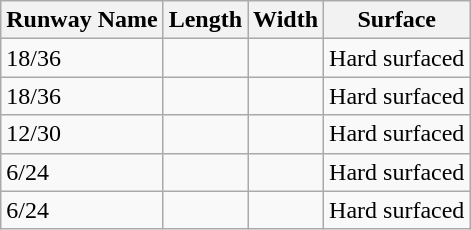<table class="wikitable">
<tr>
<th>Runway Name</th>
<th>Length</th>
<th>Width</th>
<th>Surface</th>
</tr>
<tr>
<td>18/36</td>
<td></td>
<td></td>
<td>Hard surfaced</td>
</tr>
<tr>
<td>18/36</td>
<td></td>
<td></td>
<td>Hard surfaced</td>
</tr>
<tr>
<td>12/30</td>
<td></td>
<td></td>
<td>Hard surfaced</td>
</tr>
<tr>
<td>6/24</td>
<td></td>
<td></td>
<td>Hard surfaced</td>
</tr>
<tr>
<td>6/24</td>
<td></td>
<td></td>
<td>Hard surfaced</td>
</tr>
</table>
